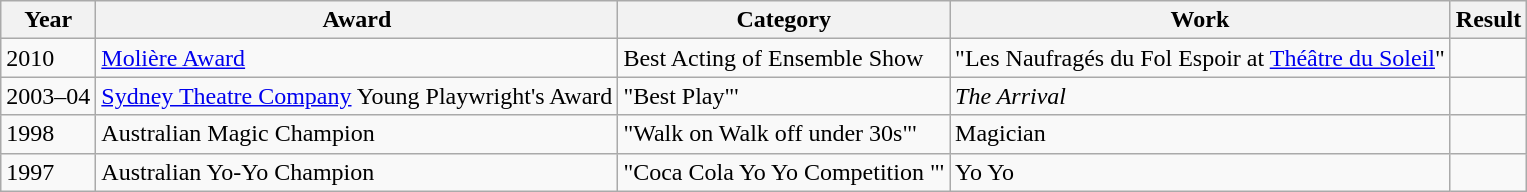<table class="wikitable">
<tr>
<th>Year</th>
<th>Award</th>
<th>Category</th>
<th>Work</th>
<th>Result</th>
</tr>
<tr>
<td rowspan="1">2010</td>
<td rowspan="1"><a href='#'>Molière Award</a></td>
<td>Best Acting of Ensemble Show</td>
<td>"Les Naufragés du Fol Espoir at <a href='#'>Théâtre du Soleil</a>"</td>
<td></td>
</tr>
<tr>
<td rowspan="1">2003–04</td>
<td rowspan="1"><a href='#'>Sydney Theatre Company</a> Young Playwright's Award</td>
<td>"Best Play"'</td>
<td><em>The Arrival</em></td>
<td></td>
</tr>
<tr>
<td rowspan="1">1998</td>
<td rowspan="1">Australian Magic Champion</td>
<td>"Walk on Walk off under 30s"'</td>
<td>Magician</td>
<td></td>
</tr>
<tr>
<td rowspan="1">1997</td>
<td rowspan="1">Australian Yo-Yo Champion</td>
<td>"Coca Cola Yo Yo Competition "'</td>
<td>Yo Yo</td>
<td></td>
</tr>
</table>
